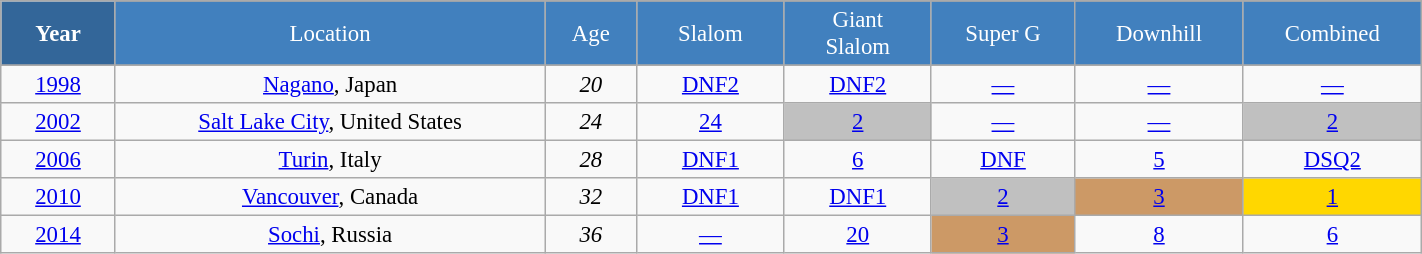<table class="wikitable" style="font-size:95%; text-align:center; border:grey solid 1px; border-collapse:collapse;" width="75%">
<tr style="background-color:#369; color:white;">
<td rowspan="2" colspan="1" width="4%"><strong>Year</strong></td>
</tr>
<tr style="background-color:#4180be; color:white;">
<td width="15%">Location</td>
<td width="3%">Age</td>
<td width="5%">Slalom</td>
<td width="5%">Giant<br>Slalom</td>
<td width="5%">Super G</td>
<td width="5%">Downhill</td>
<td width="5%">Combined</td>
</tr>
<tr style="background-color:#8CB2D8; color:white;">
</tr>
<tr>
<td><a href='#'>1998</a></td>
<td><a href='#'>Nagano</a>, Japan</td>
<td><em>20</em></td>
<td><a href='#'>DNF2</a></td>
<td><a href='#'>DNF2</a></td>
<td><a href='#'>—</a></td>
<td><a href='#'>—</a></td>
<td><a href='#'>—</a></td>
</tr>
<tr>
<td><a href='#'>2002</a></td>
<td><a href='#'>Salt Lake City</a>, United States</td>
<td><em>24</em> </td>
<td><a href='#'>24</a></td>
<td style="background:silver;"><a href='#'>2</a></td>
<td><a href='#'>—</a></td>
<td><a href='#'>—</a></td>
<td style="background:silver;"><a href='#'>2</a></td>
</tr>
<tr>
<td><a href='#'>2006</a></td>
<td><a href='#'>Turin</a>, Italy</td>
<td><em>28</em> </td>
<td><a href='#'>DNF1</a></td>
<td><a href='#'>6</a></td>
<td><a href='#'>DNF</a></td>
<td><a href='#'>5</a></td>
<td><a href='#'>DSQ2</a></td>
</tr>
<tr>
<td><a href='#'>2010</a></td>
<td><a href='#'>Vancouver</a>, Canada</td>
<td><em>32</em> </td>
<td><a href='#'>DNF1</a></td>
<td><a href='#'>DNF1</a></td>
<td style="background:silver"><a href='#'>2</a></td>
<td style="background:#c96;"><a href='#'>3</a></td>
<td style="background:gold"><a href='#'>1</a></td>
</tr>
<tr>
<td><a href='#'>2014</a></td>
<td><a href='#'>Sochi</a>, Russia</td>
<td><em>36</em> </td>
<td><a href='#'>—</a></td>
<td><a href='#'>20</a></td>
<td style="background:#c96;"><a href='#'>3</a></td>
<td><a href='#'>8</a></td>
<td><a href='#'>6</a></td>
</tr>
</table>
